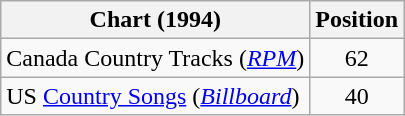<table class="wikitable sortable">
<tr>
<th scope="col">Chart (1994)</th>
<th scope="col">Position</th>
</tr>
<tr>
<td>Canada Country Tracks (<em><a href='#'>RPM</a></em>)</td>
<td align="center">62</td>
</tr>
<tr>
<td>US <a href='#'>Country Songs</a> (<em><a href='#'>Billboard</a></em>)</td>
<td align="center">40</td>
</tr>
</table>
